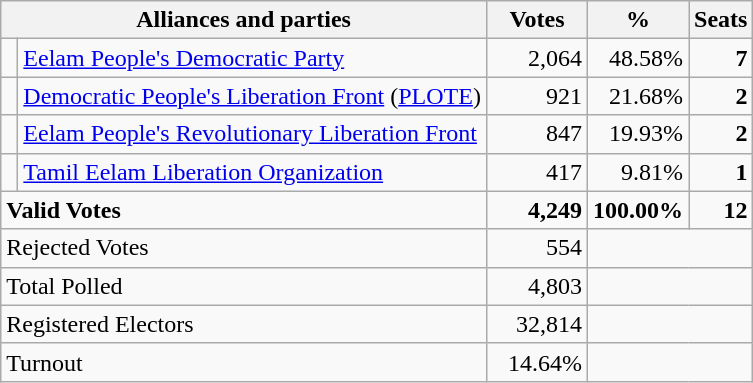<table class="wikitable" border="1" style="text-align:right;">
<tr>
<th valign=bottom align=left colspan=2>Alliances and parties</th>
<th valign=bottom align=center width="60">Votes</th>
<th valign=bottom align=center width="50">%</th>
<th valign=bottom align=center>Seats</th>
</tr>
<tr>
<td bgcolor=> </td>
<td align=left><a href='#'>Eelam People's Democratic Party</a></td>
<td>2,064</td>
<td>48.58%</td>
<td><strong>7</strong></td>
</tr>
<tr>
<td bgcolor=> </td>
<td align=left><a href='#'>Democratic People's Liberation Front</a> (<a href='#'>PLOTE</a>)</td>
<td>921</td>
<td>21.68%</td>
<td><strong>2</strong></td>
</tr>
<tr>
<td bgcolor=> </td>
<td align=left><a href='#'>Eelam People's Revolutionary Liberation Front</a></td>
<td>847</td>
<td>19.93%</td>
<td><strong>2</strong></td>
</tr>
<tr>
<td bgcolor=> </td>
<td align=left><a href='#'>Tamil Eelam Liberation Organization</a></td>
<td>417</td>
<td>9.81%</td>
<td><strong>1</strong></td>
</tr>
<tr>
<td colspan=2 align=left><strong>Valid Votes</strong></td>
<td><strong>4,249</strong></td>
<td><strong>100.00%</strong></td>
<td><strong>12</strong></td>
</tr>
<tr>
<td colspan=2 align=left>Rejected Votes</td>
<td>554</td>
<td colspan=2></td>
</tr>
<tr>
<td colspan=2 align=left>Total Polled</td>
<td>4,803</td>
<td colspan=2></td>
</tr>
<tr>
<td colspan=2 align=left>Registered Electors</td>
<td>32,814</td>
<td colspan=2></td>
</tr>
<tr>
<td colspan=2 align=left>Turnout</td>
<td>14.64%</td>
<td colspan=2></td>
</tr>
</table>
